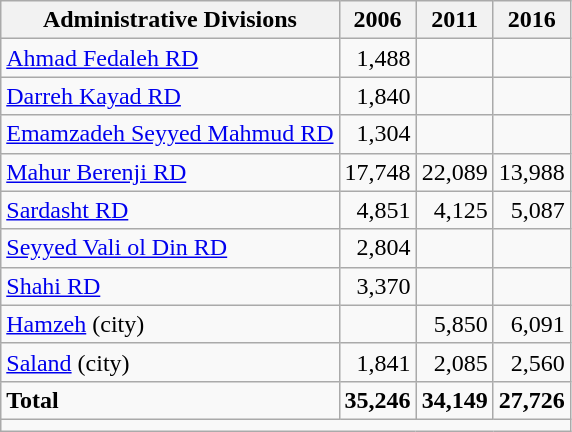<table class="wikitable">
<tr>
<th>Administrative Divisions</th>
<th>2006</th>
<th>2011</th>
<th>2016</th>
</tr>
<tr>
<td><a href='#'>Ahmad Fedaleh RD</a></td>
<td style="text-align: right;">1,488</td>
<td style="text-align: right;"></td>
<td style="text-align: right;"></td>
</tr>
<tr>
<td><a href='#'>Darreh Kayad RD</a></td>
<td style="text-align: right;">1,840</td>
<td style="text-align: right;"></td>
<td style="text-align: right;"></td>
</tr>
<tr>
<td><a href='#'>Emamzadeh Seyyed Mahmud RD</a></td>
<td style="text-align: right;">1,304</td>
<td style="text-align: right;"></td>
<td style="text-align: right;"></td>
</tr>
<tr>
<td><a href='#'>Mahur Berenji RD</a></td>
<td style="text-align: right;">17,748</td>
<td style="text-align: right;">22,089</td>
<td style="text-align: right;">13,988</td>
</tr>
<tr>
<td><a href='#'>Sardasht RD</a></td>
<td style="text-align: right;">4,851</td>
<td style="text-align: right;">4,125</td>
<td style="text-align: right;">5,087</td>
</tr>
<tr>
<td><a href='#'>Seyyed Vali ol Din RD</a></td>
<td style="text-align: right;">2,804</td>
<td style="text-align: right;"></td>
<td style="text-align: right;"></td>
</tr>
<tr>
<td><a href='#'>Shahi RD</a></td>
<td style="text-align: right;">3,370</td>
<td style="text-align: right;"></td>
<td style="text-align: right;"></td>
</tr>
<tr>
<td><a href='#'>Hamzeh</a> (city)</td>
<td style="text-align: right;"></td>
<td style="text-align: right;">5,850</td>
<td style="text-align: right;">6,091</td>
</tr>
<tr>
<td><a href='#'>Saland</a> (city)</td>
<td style="text-align: right;">1,841</td>
<td style="text-align: right;">2,085</td>
<td style="text-align: right;">2,560</td>
</tr>
<tr>
<td><strong>Total</strong></td>
<td style="text-align: right;"><strong>35,246</strong></td>
<td style="text-align: right;"><strong>34,149</strong></td>
<td style="text-align: right;"><strong>27,726</strong></td>
</tr>
<tr>
<td colspan=4></td>
</tr>
</table>
